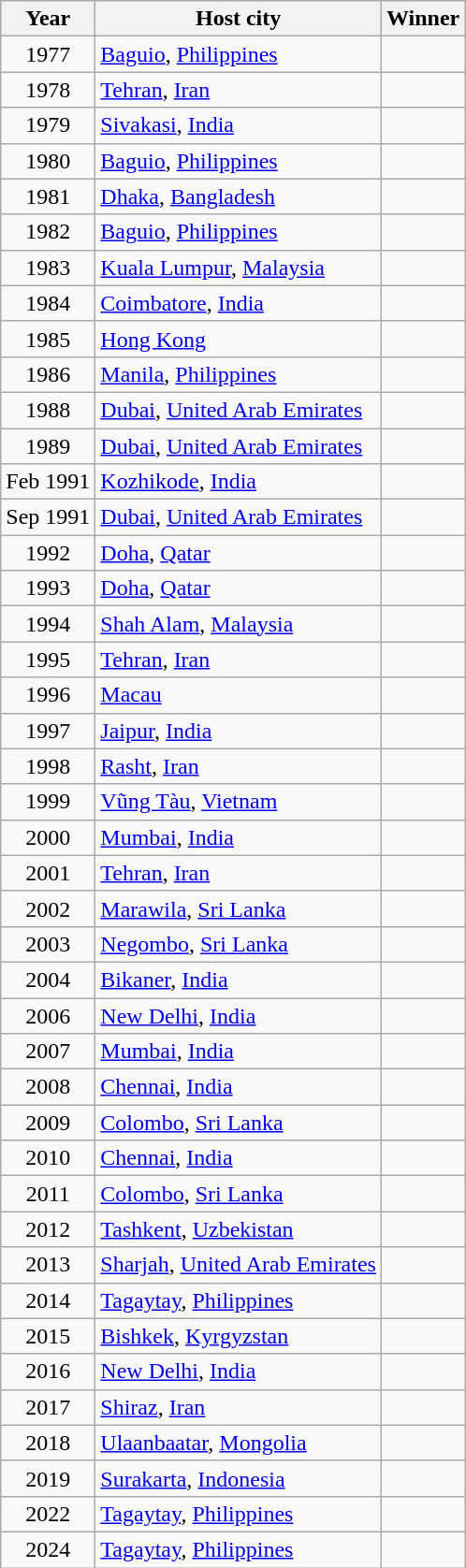<table class="wikitable">
<tr>
<th>Year</th>
<th>Host city</th>
<th>Winner</th>
</tr>
<tr>
<td align=center>1977</td>
<td><a href='#'>Baguio</a>, <a href='#'>Philippines</a></td>
<td></td>
</tr>
<tr>
<td align=center>1978</td>
<td><a href='#'>Tehran</a>, <a href='#'>Iran</a></td>
<td></td>
</tr>
<tr>
<td align=center>1979</td>
<td><a href='#'>Sivakasi</a>, <a href='#'>India</a></td>
<td></td>
</tr>
<tr>
<td align=center>1980</td>
<td><a href='#'>Baguio</a>, <a href='#'>Philippines</a></td>
<td></td>
</tr>
<tr>
<td align=center>1981</td>
<td><a href='#'>Dhaka</a>, <a href='#'>Bangladesh</a></td>
<td></td>
</tr>
<tr>
<td align=center>1982</td>
<td><a href='#'>Baguio</a>, <a href='#'>Philippines</a></td>
<td></td>
</tr>
<tr>
<td align=center>1983</td>
<td><a href='#'>Kuala Lumpur</a>, <a href='#'>Malaysia</a></td>
<td></td>
</tr>
<tr>
<td align=center>1984</td>
<td><a href='#'>Coimbatore</a>, <a href='#'>India</a></td>
<td></td>
</tr>
<tr>
<td align=center>1985</td>
<td><a href='#'>Hong Kong</a></td>
<td></td>
</tr>
<tr>
<td align=center>1986</td>
<td><a href='#'>Manila</a>, <a href='#'>Philippines</a></td>
<td></td>
</tr>
<tr>
<td align=center>1988</td>
<td><a href='#'>Dubai</a>, <a href='#'>United Arab Emirates</a></td>
<td></td>
</tr>
<tr>
<td align=center>1989</td>
<td><a href='#'>Dubai</a>, <a href='#'>United Arab Emirates</a></td>
<td></td>
</tr>
<tr>
<td align=center>Feb 1991</td>
<td><a href='#'>Kozhikode</a>, <a href='#'>India</a></td>
<td></td>
</tr>
<tr>
<td align=center>Sep 1991</td>
<td><a href='#'>Dubai</a>, <a href='#'>United Arab Emirates</a></td>
<td></td>
</tr>
<tr>
<td align=center>1992</td>
<td><a href='#'>Doha</a>, <a href='#'>Qatar</a></td>
<td></td>
</tr>
<tr>
<td align=center>1993</td>
<td><a href='#'>Doha</a>, <a href='#'>Qatar</a></td>
<td></td>
</tr>
<tr>
<td align=center>1994</td>
<td><a href='#'>Shah Alam</a>, <a href='#'>Malaysia</a></td>
<td></td>
</tr>
<tr>
<td align=center>1995</td>
<td><a href='#'>Tehran</a>, <a href='#'>Iran</a></td>
<td></td>
</tr>
<tr>
<td align=center>1996</td>
<td><a href='#'>Macau</a></td>
<td></td>
</tr>
<tr>
<td align=center>1997</td>
<td><a href='#'>Jaipur</a>, <a href='#'>India</a></td>
<td></td>
</tr>
<tr>
<td align=center>1998</td>
<td><a href='#'>Rasht</a>, <a href='#'>Iran</a></td>
<td></td>
</tr>
<tr>
<td align=center>1999</td>
<td><a href='#'>Vũng Tàu</a>, <a href='#'>Vietnam</a></td>
<td></td>
</tr>
<tr>
<td align=center>2000</td>
<td><a href='#'>Mumbai</a>, <a href='#'>India</a></td>
<td></td>
</tr>
<tr>
<td align=center>2001</td>
<td><a href='#'>Tehran</a>, <a href='#'>Iran</a></td>
<td></td>
</tr>
<tr>
<td align=center>2002</td>
<td><a href='#'>Marawila</a>, <a href='#'>Sri Lanka</a></td>
<td></td>
</tr>
<tr>
<td align=center>2003</td>
<td><a href='#'>Negombo</a>, <a href='#'>Sri Lanka</a></td>
<td></td>
</tr>
<tr>
<td align=center>2004</td>
<td><a href='#'>Bikaner</a>, <a href='#'>India</a></td>
<td></td>
</tr>
<tr>
<td align=center>2006</td>
<td><a href='#'>New Delhi</a>, <a href='#'>India</a></td>
<td></td>
</tr>
<tr>
<td align=center>2007</td>
<td><a href='#'>Mumbai</a>, <a href='#'>India</a></td>
<td></td>
</tr>
<tr>
<td align=center>2008</td>
<td><a href='#'>Chennai</a>, <a href='#'>India</a></td>
<td></td>
</tr>
<tr>
<td align=center>2009</td>
<td><a href='#'>Colombo</a>, <a href='#'>Sri Lanka</a></td>
<td></td>
</tr>
<tr>
<td align=center>2010</td>
<td><a href='#'>Chennai</a>, <a href='#'>India</a></td>
<td></td>
</tr>
<tr>
<td align=center>2011</td>
<td><a href='#'>Colombo</a>, <a href='#'>Sri Lanka</a></td>
<td></td>
</tr>
<tr>
<td align=center>2012</td>
<td><a href='#'>Tashkent</a>, <a href='#'>Uzbekistan</a></td>
<td></td>
</tr>
<tr>
<td align=center>2013</td>
<td><a href='#'>Sharjah</a>, <a href='#'>United Arab Emirates</a></td>
<td></td>
</tr>
<tr>
<td align=center>2014</td>
<td><a href='#'>Tagaytay</a>, <a href='#'>Philippines</a></td>
<td></td>
</tr>
<tr>
<td align=center>2015</td>
<td><a href='#'>Bishkek</a>, <a href='#'>Kyrgyzstan</a></td>
<td></td>
</tr>
<tr>
<td align=center>2016</td>
<td><a href='#'>New Delhi</a>, <a href='#'>India</a></td>
<td></td>
</tr>
<tr>
<td align=center>2017</td>
<td><a href='#'>Shiraz</a>, <a href='#'>Iran</a></td>
<td></td>
</tr>
<tr>
<td align=center>2018</td>
<td><a href='#'>Ulaanbaatar</a>, <a href='#'>Mongolia</a></td>
<td></td>
</tr>
<tr>
<td align=center>2019</td>
<td><a href='#'>Surakarta</a>, <a href='#'>Indonesia</a></td>
<td></td>
</tr>
<tr>
<td align=center>2022</td>
<td><a href='#'>Tagaytay</a>, <a href='#'>Philippines</a></td>
<td></td>
</tr>
<tr>
<td align=center>2024</td>
<td><a href='#'>Tagaytay</a>, <a href='#'>Philippines</a></td>
<td></td>
</tr>
</table>
